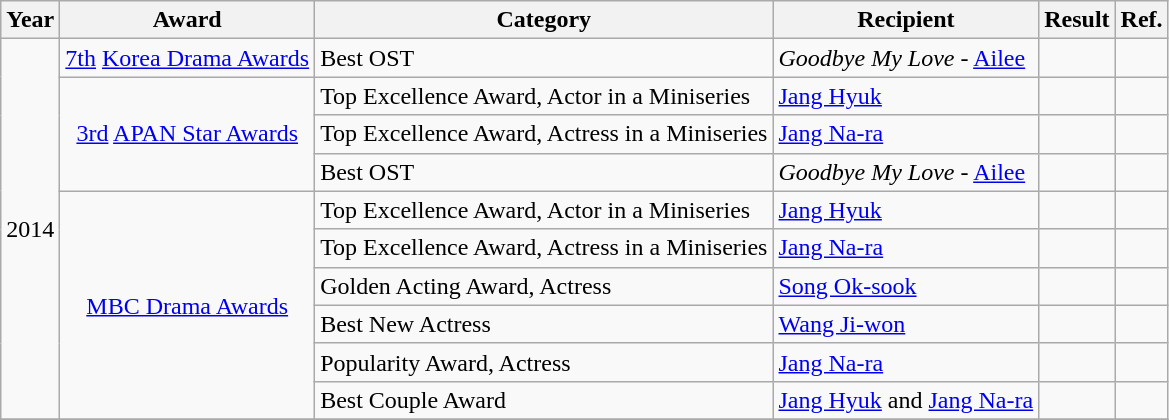<table class="wikitable">
<tr>
<th>Year</th>
<th>Award</th>
<th>Category</th>
<th>Recipient</th>
<th>Result</th>
<th>Ref.</th>
</tr>
<tr>
<td rowspan="10" style="text-align:center">2014</td>
<td rowspan="1" style="text-align:center"><a href='#'>7th</a> <a href='#'>Korea Drama Awards</a></td>
<td>Best OST</td>
<td rowspan="1"><em>Goodbye My Love</em> - <a href='#'>Ailee</a></td>
<td></td>
<td></td>
</tr>
<tr>
<td rowspan="3" style="text-align:center"><a href='#'>3rd</a> <a href='#'>APAN Star Awards</a></td>
<td>Top Excellence Award, Actor in a Miniseries</td>
<td><a href='#'>Jang Hyuk</a></td>
<td></td>
<td></td>
</tr>
<tr>
<td>Top Excellence Award, Actress in a Miniseries</td>
<td><a href='#'>Jang Na-ra</a></td>
<td></td>
<td></td>
</tr>
<tr>
<td>Best OST</td>
<td><em>Goodbye My Love</em> - <a href='#'>Ailee</a></td>
<td></td>
<td></td>
</tr>
<tr>
<td rowspan="6" style="text-align:center"><a href='#'>MBC Drama Awards</a></td>
<td>Top Excellence Award, Actor in a Miniseries</td>
<td><a href='#'>Jang Hyuk</a></td>
<td></td>
<td></td>
</tr>
<tr>
<td>Top Excellence Award, Actress in a Miniseries</td>
<td><a href='#'>Jang Na-ra</a></td>
<td></td>
<td></td>
</tr>
<tr>
<td>Golden Acting Award, Actress</td>
<td><a href='#'>Song Ok-sook</a></td>
<td></td>
<td></td>
</tr>
<tr>
<td>Best New Actress</td>
<td><a href='#'>Wang Ji-won</a></td>
<td></td>
<td></td>
</tr>
<tr>
<td>Popularity Award, Actress</td>
<td><a href='#'>Jang Na-ra</a></td>
<td></td>
<td></td>
</tr>
<tr>
<td>Best Couple Award</td>
<td><a href='#'>Jang Hyuk</a> and <a href='#'>Jang Na-ra</a></td>
<td></td>
<td></td>
</tr>
<tr>
</tr>
</table>
